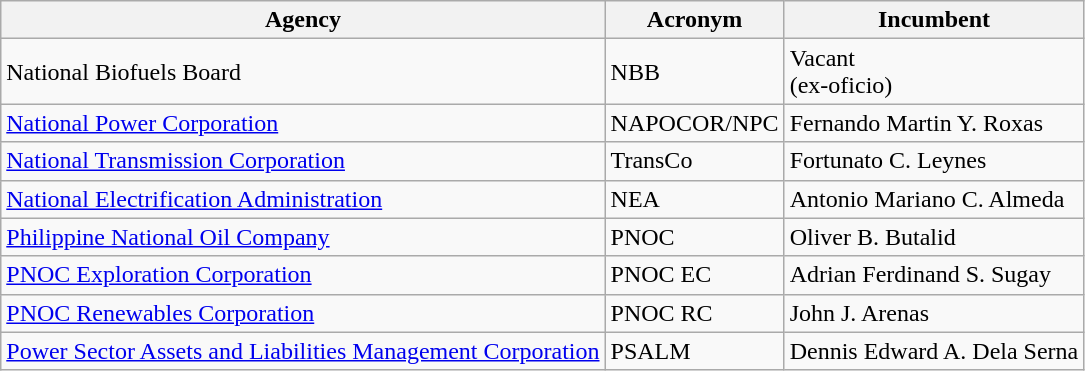<table class="wikitable">
<tr>
<th>Agency</th>
<th>Acronym</th>
<th>Incumbent</th>
</tr>
<tr>
<td>National Biofuels Board</td>
<td>NBB</td>
<td>Vacant<br>(ex-oficio)</td>
</tr>
<tr>
<td><a href='#'>National Power Corporation</a></td>
<td>NAPOCOR/NPC</td>
<td>Fernando Martin Y. Roxas</td>
</tr>
<tr>
<td><a href='#'>National Transmission Corporation</a></td>
<td>TransCo</td>
<td>Fortunato C. Leynes</td>
</tr>
<tr>
<td><a href='#'>National Electrification Administration</a></td>
<td>NEA</td>
<td>Antonio Mariano C. Almeda</td>
</tr>
<tr>
<td><a href='#'>Philippine National Oil Company</a></td>
<td>PNOC</td>
<td>Oliver B. Butalid</td>
</tr>
<tr>
<td><a href='#'>PNOC Exploration Corporation</a></td>
<td>PNOC EC</td>
<td>Adrian Ferdinand S. Sugay</td>
</tr>
<tr>
<td><a href='#'>PNOC Renewables Corporation</a></td>
<td>PNOC RC</td>
<td>John J. Arenas</td>
</tr>
<tr>
<td><a href='#'>Power Sector Assets and Liabilities Management Corporation</a></td>
<td>PSALM</td>
<td>Dennis Edward A. Dela Serna</td>
</tr>
</table>
